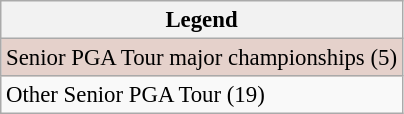<table class="wikitable" style="font-size:95%;">
<tr>
<th>Legend</th>
</tr>
<tr style="background:#e5d1cb;">
<td>Senior PGA Tour major championships (5)</td>
</tr>
<tr>
<td>Other Senior PGA Tour (19)</td>
</tr>
</table>
